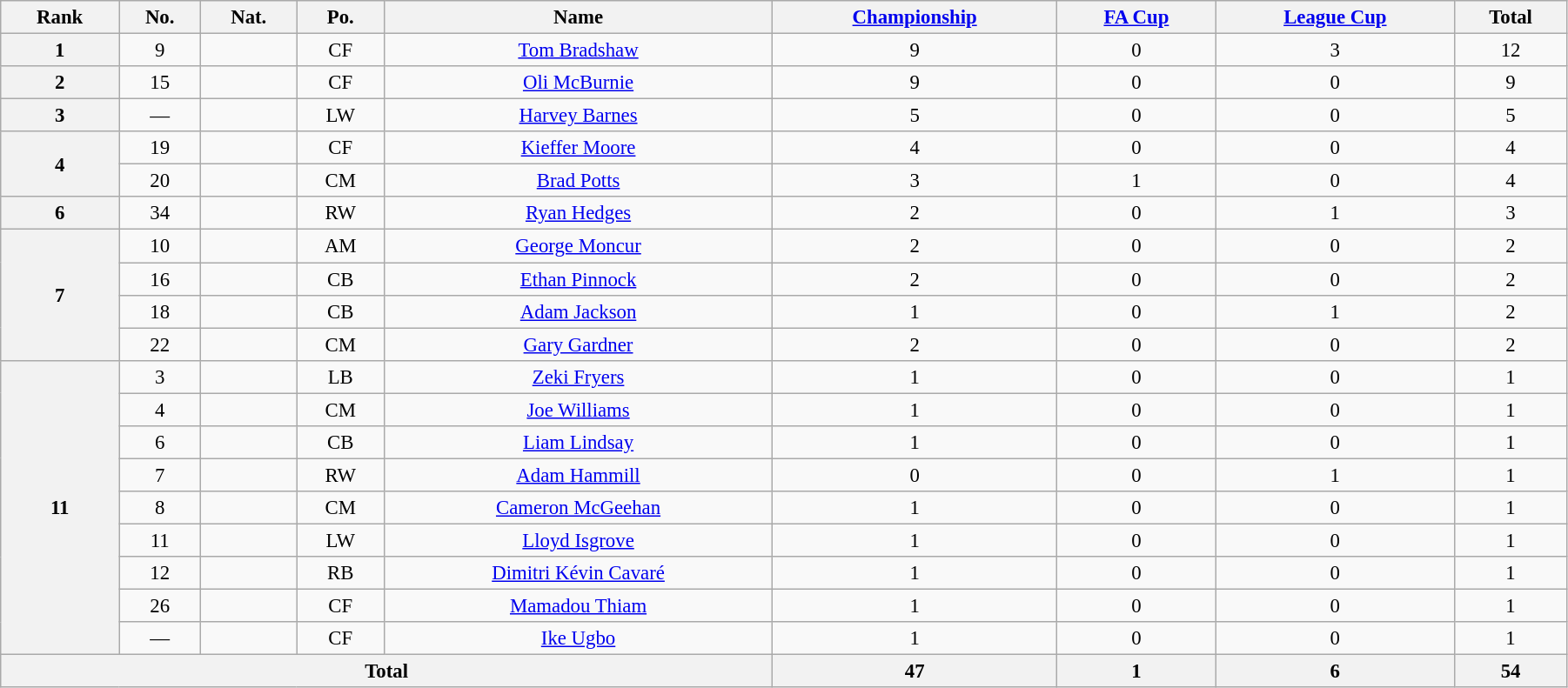<table class="wikitable" style="text-align:center; font-size:95%; width:95%;">
<tr>
<th>Rank</th>
<th>No.</th>
<th>Nat.</th>
<th>Po.</th>
<th>Name</th>
<th><a href='#'>Championship</a></th>
<th><a href='#'>FA Cup</a></th>
<th><a href='#'>League Cup</a></th>
<th>Total</th>
</tr>
<tr>
<th rowspan=1>1</th>
<td>9</td>
<td></td>
<td>CF</td>
<td><a href='#'>Tom Bradshaw</a></td>
<td>9</td>
<td>0</td>
<td>3</td>
<td>12</td>
</tr>
<tr>
<th rowspan=1>2</th>
<td>15</td>
<td></td>
<td>CF</td>
<td><a href='#'>Oli McBurnie</a></td>
<td>9</td>
<td>0</td>
<td>0</td>
<td>9</td>
</tr>
<tr>
<th rowspan=1>3</th>
<td>—</td>
<td></td>
<td>LW</td>
<td><a href='#'>Harvey Barnes</a></td>
<td>5</td>
<td>0</td>
<td>0</td>
<td>5</td>
</tr>
<tr>
<th rowspan=2>4</th>
<td>19</td>
<td></td>
<td>CF</td>
<td><a href='#'>Kieffer Moore</a></td>
<td>4</td>
<td>0</td>
<td>0</td>
<td>4</td>
</tr>
<tr>
<td>20</td>
<td></td>
<td>CM</td>
<td><a href='#'>Brad Potts</a></td>
<td>3</td>
<td>1</td>
<td>0</td>
<td>4</td>
</tr>
<tr>
<th rowspan=1>6</th>
<td>34</td>
<td></td>
<td>RW</td>
<td><a href='#'>Ryan Hedges</a></td>
<td>2</td>
<td>0</td>
<td>1</td>
<td>3</td>
</tr>
<tr>
<th rowspan=4>7</th>
<td>10</td>
<td></td>
<td>AM</td>
<td><a href='#'>George Moncur</a></td>
<td>2</td>
<td>0</td>
<td>0</td>
<td>2</td>
</tr>
<tr>
<td>16</td>
<td></td>
<td>CB</td>
<td><a href='#'>Ethan Pinnock</a></td>
<td>2</td>
<td>0</td>
<td>0</td>
<td>2</td>
</tr>
<tr>
<td>18</td>
<td></td>
<td>CB</td>
<td><a href='#'>Adam Jackson</a></td>
<td>1</td>
<td>0</td>
<td>1</td>
<td>2</td>
</tr>
<tr>
<td>22</td>
<td></td>
<td>CM</td>
<td><a href='#'>Gary Gardner</a></td>
<td>2</td>
<td>0</td>
<td>0</td>
<td>2</td>
</tr>
<tr>
<th rowspan=9>11</th>
<td>3</td>
<td></td>
<td>LB</td>
<td><a href='#'>Zeki Fryers</a></td>
<td>1</td>
<td>0</td>
<td>0</td>
<td>1</td>
</tr>
<tr>
<td>4</td>
<td></td>
<td>CM</td>
<td><a href='#'>Joe Williams</a></td>
<td>1</td>
<td>0</td>
<td>0</td>
<td>1</td>
</tr>
<tr>
<td>6</td>
<td></td>
<td>CB</td>
<td><a href='#'>Liam Lindsay</a></td>
<td>1</td>
<td>0</td>
<td>0</td>
<td>1</td>
</tr>
<tr>
<td>7</td>
<td></td>
<td>RW</td>
<td><a href='#'>Adam Hammill</a></td>
<td>0</td>
<td>0</td>
<td>1</td>
<td>1</td>
</tr>
<tr>
<td>8</td>
<td></td>
<td>CM</td>
<td><a href='#'>Cameron McGeehan</a></td>
<td>1</td>
<td>0</td>
<td>0</td>
<td>1</td>
</tr>
<tr>
<td>11</td>
<td></td>
<td>LW</td>
<td><a href='#'>Lloyd Isgrove</a></td>
<td>1</td>
<td>0</td>
<td>0</td>
<td>1</td>
</tr>
<tr>
<td>12</td>
<td></td>
<td>RB</td>
<td><a href='#'>Dimitri Kévin Cavaré</a></td>
<td>1</td>
<td>0</td>
<td>0</td>
<td>1</td>
</tr>
<tr>
<td>26</td>
<td></td>
<td>CF</td>
<td><a href='#'>Mamadou Thiam</a></td>
<td>1</td>
<td>0</td>
<td>0</td>
<td>1</td>
</tr>
<tr>
<td>—</td>
<td></td>
<td>CF</td>
<td><a href='#'>Ike Ugbo</a></td>
<td>1</td>
<td>0</td>
<td>0</td>
<td>1</td>
</tr>
<tr>
<th colspan=5>Total</th>
<th>47</th>
<th>1</th>
<th>6</th>
<th>54</th>
</tr>
</table>
